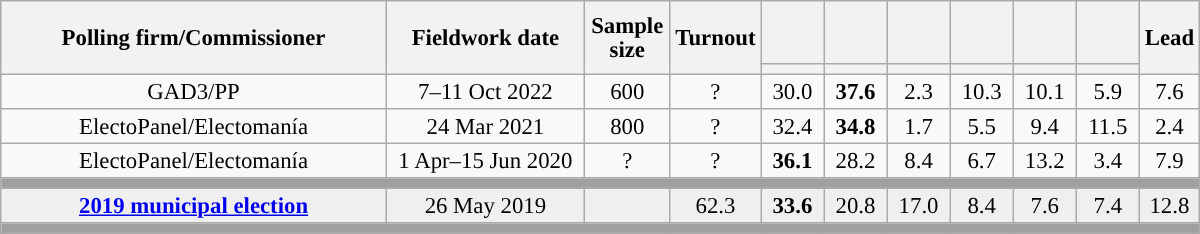<table class="wikitable collapsible collapsed" style="text-align:center; font-size:95%; line-height:16px;">
<tr style="height:42px;">
<th style="width:250px;" rowspan="2">Polling firm/Commissioner</th>
<th style="width:125px;" rowspan="2">Fieldwork date</th>
<th style="width:50px;" rowspan="2">Sample size</th>
<th style="width:45px;" rowspan="2">Turnout</th>
<th style="width:35px;"></th>
<th style="width:35px;"></th>
<th style="width:35px;"></th>
<th style="width:35px;"></th>
<th style="width:35px;"></th>
<th style="width:35px;"></th>
<th style="width:30px;" rowspan="2">Lead</th>
</tr>
<tr>
<th style="color:inherit;background:"></th>
<th style="color:inherit;background:"></th>
<th style="color:inherit;background:"></th>
<th style="color:inherit;background:"></th>
<th style="color:inherit;background:"></th>
<th style="color:inherit;background:"></th>
</tr>
<tr>
<td>GAD3/PP</td>
<td>7–11 Oct 2022</td>
<td>600</td>
<td>?</td>
<td>30.0<br></td>
<td><strong>37.6</strong><br></td>
<td>2.3<br></td>
<td>10.3<br></td>
<td>10.1<br></td>
<td>5.9<br></td>
<td style="background:">7.6</td>
</tr>
<tr>
<td>ElectoPanel/Electomanía</td>
<td>24 Mar 2021</td>
<td>800</td>
<td>?</td>
<td>32.4<br></td>
<td><strong>34.8</strong><br></td>
<td>1.7<br></td>
<td>5.5<br></td>
<td>9.4<br></td>
<td>11.5<br></td>
<td style="background:">2.4</td>
</tr>
<tr>
<td>ElectoPanel/Electomanía</td>
<td>1 Apr–15 Jun 2020</td>
<td>?</td>
<td>?</td>
<td><strong>36.1</strong><br></td>
<td>28.2<br></td>
<td>8.4<br></td>
<td>6.7<br></td>
<td>13.2<br></td>
<td>3.4<br></td>
<td style="background:">7.9</td>
</tr>
<tr>
<td colspan="11" style="background:#A0A0A0"></td>
</tr>
<tr style="background:#EFEFEF;">
<td><strong><a href='#'>2019 municipal election</a></strong></td>
<td>26 May 2019</td>
<td></td>
<td>62.3</td>
<td><strong>33.6</strong><br></td>
<td>20.8<br></td>
<td>17.0<br></td>
<td>8.4<br></td>
<td>7.6<br></td>
<td>7.4<br></td>
<td style="background:">12.8</td>
</tr>
<tr>
<td colspan="11" style="background:#A0A0A0"></td>
</tr>
</table>
